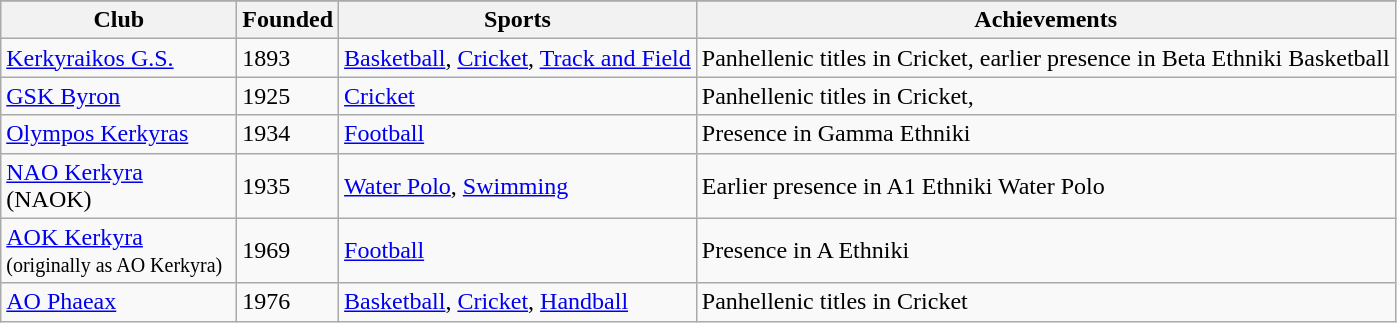<table class="wikitable">
<tr>
</tr>
<tr>
<th width="150">Club</th>
<th>Founded</th>
<th>Sports</th>
<th>Achievements</th>
</tr>
<tr>
<td><a href='#'>Kerkyraikos G.S.</a></td>
<td>1893</td>
<td><a href='#'>Basketball</a>, <a href='#'>Cricket</a>, <a href='#'>Track and Field</a></td>
<td>Panhellenic titles in Cricket, earlier presence in Beta Ethniki Basketball</td>
</tr>
<tr>
<td><a href='#'>GSK Byron</a></td>
<td>1925</td>
<td><a href='#'>Cricket</a></td>
<td>Panhellenic titles in Cricket,</td>
</tr>
<tr>
<td><a href='#'>Olympos Kerkyras</a></td>
<td>1934</td>
<td><a href='#'>Football</a></td>
<td>Presence in Gamma Ethniki</td>
</tr>
<tr>
<td><a href='#'>NAO Kerkyra</a> (NAOK)</td>
<td>1935</td>
<td><a href='#'>Water Polo</a>, <a href='#'>Swimming</a></td>
<td>Earlier presence in A1 Ethniki Water Polo</td>
</tr>
<tr>
<td><a href='#'>AOK Kerkyra</a> <small>(originally as AO Kerkyra)</small></td>
<td>1969</td>
<td><a href='#'>Football</a></td>
<td>Presence in A Ethniki</td>
</tr>
<tr>
<td><a href='#'>AO Phaeax</a></td>
<td>1976</td>
<td><a href='#'>Basketball</a>, <a href='#'>Cricket</a>, <a href='#'>Handball</a></td>
<td>Panhellenic titles in Cricket</td>
</tr>
</table>
